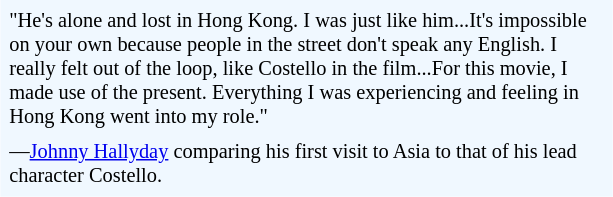<table class="toccolours" style="float: right; margin-right: 1em; margin-right: 2em; font-size: 85%; background:#F0F8FF; color:black; width:30em; max-width: 40%;" cellspacing="5">
<tr>
<td style="text-align: left;">"He's alone and lost in Hong Kong. I was just like him...It's impossible on your own because people in the street don't speak any English. I really felt out of the loop, like Costello in the film...For this movie, I made use of the present. Everything I was experiencing and feeling in Hong Kong went into my role."</td>
</tr>
<tr>
<td style="text-align: left;">—<a href='#'>Johnny Hallyday</a> comparing his first visit to Asia to that of his lead character Costello.</td>
</tr>
</table>
